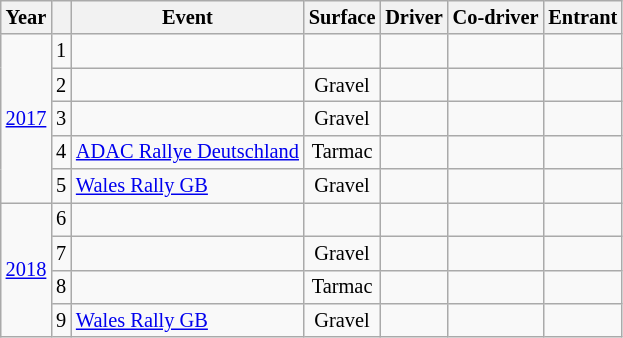<table class="wikitable" style="font-size: 85%;">
<tr>
<th>Year</th>
<th></th>
<th>Event</th>
<th>Surface</th>
<th>Driver</th>
<th>Co-driver</th>
<th>Entrant</th>
</tr>
<tr>
<td rowspan="5" style="text-align:center;"><a href='#'>2017</a></td>
<td style="text-align:center;">1</td>
<td></td>
<td style="text-align:center;"></td>
<td></td>
<td></td>
<td></td>
</tr>
<tr>
<td style="text-align:center;">2</td>
<td></td>
<td style="text-align:center;">Gravel</td>
<td></td>
<td></td>
<td></td>
</tr>
<tr>
<td style="text-align:center;">3</td>
<td></td>
<td style="text-align:center;">Gravel</td>
<td></td>
<td></td>
<td></td>
</tr>
<tr>
<td style="text-align:center;">4</td>
<td> <a href='#'>ADAC Rallye Deutschland</a></td>
<td style="text-align:center;">Tarmac</td>
<td></td>
<td></td>
<td></td>
</tr>
<tr>
<td style="text-align:center;">5</td>
<td> <a href='#'>Wales Rally GB</a></td>
<td style="text-align:center;">Gravel</td>
<td></td>
<td></td>
<td></td>
</tr>
<tr>
<td rowspan="4" style="text-align:center;"><a href='#'>2018</a></td>
<td style="text-align:center;">6</td>
<td></td>
<td style="text-align:center;"></td>
<td></td>
<td></td>
<td></td>
</tr>
<tr>
<td style="text-align:center;">7</td>
<td></td>
<td style="text-align:center;">Gravel</td>
<td></td>
<td></td>
<td></td>
</tr>
<tr>
<td style="text-align:center;">8</td>
<td></td>
<td style="text-align:center;">Tarmac</td>
<td></td>
<td></td>
<td></td>
</tr>
<tr>
<td style="text-align:center;">9</td>
<td> <a href='#'>Wales Rally GB</a></td>
<td style="text-align:center;">Gravel</td>
<td></td>
<td></td>
<td></td>
</tr>
</table>
